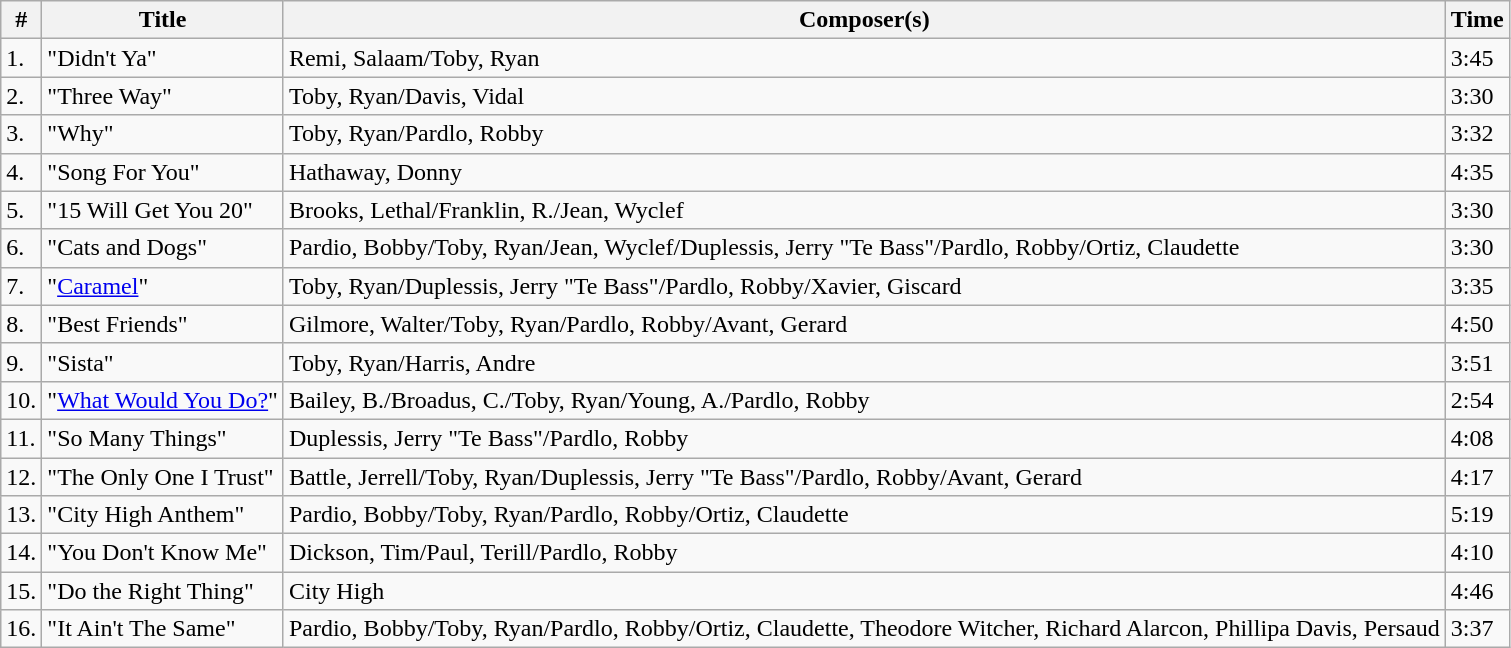<table class="wikitable" border="1">
<tr>
<th>#</th>
<th>Title</th>
<th>Composer(s)</th>
<th>Time</th>
</tr>
<tr>
<td>1.</td>
<td>"Didn't Ya"</td>
<td>Remi, Salaam/Toby, Ryan</td>
<td>3:45</td>
</tr>
<tr>
<td>2.</td>
<td>"Three Way"</td>
<td>Toby, Ryan/Davis, Vidal</td>
<td>3:30</td>
</tr>
<tr>
<td>3.</td>
<td>"Why"</td>
<td>Toby, Ryan/Pardlo, Robby</td>
<td>3:32</td>
</tr>
<tr>
<td>4.</td>
<td>"Song For You"</td>
<td>Hathaway, Donny</td>
<td>4:35</td>
</tr>
<tr>
<td>5.</td>
<td>"15 Will Get You 20"</td>
<td>Brooks, Lethal/Franklin, R./Jean, Wyclef</td>
<td>3:30</td>
</tr>
<tr>
<td>6.</td>
<td>"Cats and Dogs"</td>
<td>Pardio, Bobby/Toby, Ryan/Jean, Wyclef/Duplessis, Jerry "Te Bass"/Pardlo, Robby/Ortiz, Claudette</td>
<td>3:30</td>
</tr>
<tr>
<td>7.</td>
<td>"<a href='#'>Caramel</a>"</td>
<td>Toby, Ryan/Duplessis, Jerry "Te Bass"/Pardlo, Robby/Xavier, Giscard</td>
<td>3:35</td>
</tr>
<tr>
<td>8.</td>
<td>"Best Friends"</td>
<td>Gilmore, Walter/Toby, Ryan/Pardlo, Robby/Avant, Gerard</td>
<td>4:50</td>
</tr>
<tr>
<td>9.</td>
<td>"Sista"</td>
<td>Toby, Ryan/Harris, Andre</td>
<td>3:51</td>
</tr>
<tr>
<td>10.</td>
<td>"<a href='#'>What Would You Do?</a>"</td>
<td>Bailey, B./Broadus, C./Toby, Ryan/Young, A./Pardlo, Robby</td>
<td>2:54</td>
</tr>
<tr>
<td>11.</td>
<td>"So Many Things"</td>
<td>Duplessis, Jerry "Te Bass"/Pardlo, Robby</td>
<td>4:08</td>
</tr>
<tr>
<td>12.</td>
<td>"The Only One I Trust"</td>
<td>Battle, Jerrell/Toby, Ryan/Duplessis, Jerry "Te Bass"/Pardlo, Robby/Avant, Gerard</td>
<td>4:17</td>
</tr>
<tr>
<td>13.</td>
<td>"City High Anthem"</td>
<td>Pardio, Bobby/Toby, Ryan/Pardlo, Robby/Ortiz, Claudette</td>
<td>5:19</td>
</tr>
<tr>
<td>14.</td>
<td>"You Don't Know Me"</td>
<td>Dickson, Tim/Paul, Terill/Pardlo, Robby</td>
<td>4:10</td>
</tr>
<tr>
<td>15.</td>
<td>"Do the Right Thing"</td>
<td>City High</td>
<td>4:46</td>
</tr>
<tr>
<td>16.</td>
<td>"It Ain't The Same"</td>
<td>Pardio, Bobby/Toby, Ryan/Pardlo, Robby/Ortiz, Claudette, Theodore Witcher, Richard Alarcon, Phillipa Davis, Persaud</td>
<td>3:37</td>
</tr>
</table>
